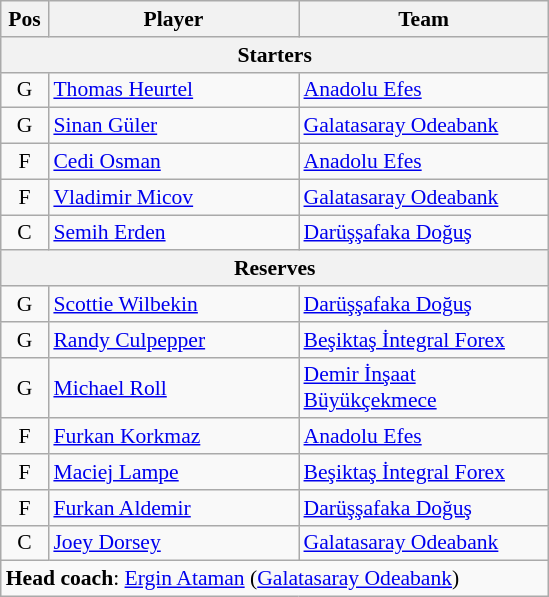<table class="wikitable" style="text-align:center; font-size:90%;">
<tr>
<th scope="col" style="width:25px;">Pos</th>
<th scope="col" style="width:160px;">Player</th>
<th scope="col" style="width:160px;">Team</th>
</tr>
<tr>
<th scope="col" colspan="5">Starters</th>
</tr>
<tr>
<td>G</td>
<td style="text-align:left"> <a href='#'>Thomas Heurtel</a></td>
<td style="text-align:left"><a href='#'>Anadolu Efes</a></td>
</tr>
<tr>
<td>G</td>
<td style="text-align:left"> <a href='#'>Sinan Güler</a></td>
<td style="text-align:left"><a href='#'>Galatasaray Odeabank</a></td>
</tr>
<tr>
<td>F</td>
<td style="text-align:left"> <a href='#'>Cedi Osman</a></td>
<td style="text-align:left"><a href='#'>Anadolu Efes</a></td>
</tr>
<tr>
<td>F</td>
<td style="text-align:left"> <a href='#'>Vladimir Micov</a></td>
<td style="text-align:left"><a href='#'>Galatasaray Odeabank</a></td>
</tr>
<tr>
<td>C</td>
<td style="text-align:left"> <a href='#'>Semih Erden</a></td>
<td style="text-align:left"><a href='#'>Darüşşafaka Doğuş</a></td>
</tr>
<tr>
<th scope="col" colspan="5">Reserves</th>
</tr>
<tr>
<td>G</td>
<td style="text-align:left"> <a href='#'>Scottie Wilbekin</a></td>
<td style="text-align:left"><a href='#'>Darüşşafaka Doğuş</a></td>
</tr>
<tr>
<td>G</td>
<td style="text-align:left"> <a href='#'>Randy Culpepper</a></td>
<td style="text-align:left"><a href='#'>Beşiktaş İntegral Forex</a></td>
</tr>
<tr>
<td>G</td>
<td style="text-align:left"> <a href='#'>Michael Roll</a></td>
<td style="text-align:left"><a href='#'>Demir İnşaat Büyükçekmece</a></td>
</tr>
<tr>
<td>F</td>
<td style="text-align:left"> <a href='#'>Furkan Korkmaz</a></td>
<td style="text-align:left"><a href='#'>Anadolu Efes</a></td>
</tr>
<tr>
<td>F</td>
<td style="text-align:left"> <a href='#'>Maciej Lampe</a></td>
<td style="text-align:left"><a href='#'>Beşiktaş İntegral Forex</a></td>
</tr>
<tr>
<td>F</td>
<td style="text-align:left"> <a href='#'>Furkan Aldemir</a></td>
<td style="text-align:left"><a href='#'>Darüşşafaka Doğuş</a></td>
</tr>
<tr>
<td>C</td>
<td style="text-align:left"> <a href='#'>Joey Dorsey</a></td>
<td style="text-align:left"><a href='#'>Galatasaray Odeabank</a></td>
</tr>
<tr>
<td style="text-align:left" colspan="5"><strong>Head coach</strong>:  <a href='#'>Ergin Ataman</a> (<a href='#'>Galatasaray Odeabank</a>)</td>
</tr>
</table>
